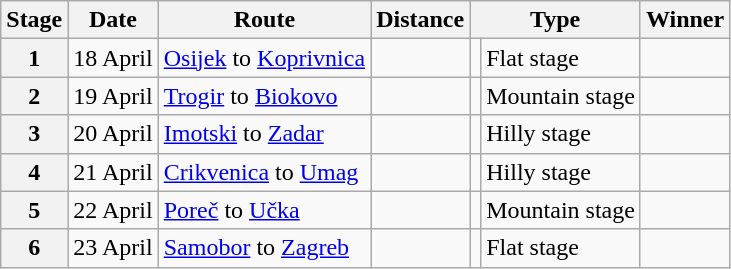<table class="wikitable">
<tr>
<th scope=col>Stage</th>
<th scope=col>Date</th>
<th scope=col>Route</th>
<th scope=col>Distance</th>
<th scope=col colspan="2">Type</th>
<th scope=col>Winner</th>
</tr>
<tr>
<th scope=row>1</th>
<td style="text-align:right;">18 April</td>
<td><a href='#'>Osijek</a> to <a href='#'>Koprivnica</a></td>
<td></td>
<td></td>
<td>Flat stage</td>
<td></td>
</tr>
<tr>
<th scope=row>2</th>
<td style="text-align:right;">19 April</td>
<td><a href='#'>Trogir</a> to <a href='#'>Biokovo</a></td>
<td></td>
<td></td>
<td>Mountain stage</td>
<td></td>
</tr>
<tr>
<th scope=row>3</th>
<td style="text-align:right;">20 April</td>
<td><a href='#'>Imotski</a> to <a href='#'>Zadar</a></td>
<td></td>
<td></td>
<td>Hilly stage</td>
<td></td>
</tr>
<tr>
<th scope=row>4</th>
<td style="text-align:right;">21 April</td>
<td><a href='#'>Crikvenica</a> to <a href='#'>Umag</a></td>
<td></td>
<td></td>
<td>Hilly stage</td>
<td></td>
</tr>
<tr>
<th scope=row>5</th>
<td style="text-align:right;">22 April</td>
<td><a href='#'>Poreč</a> to <a href='#'>Učka</a></td>
<td></td>
<td></td>
<td>Mountain stage</td>
<td></td>
</tr>
<tr>
<th scope=row>6</th>
<td style="text-align:right;">23 April</td>
<td><a href='#'>Samobor</a> to <a href='#'>Zagreb</a></td>
<td></td>
<td></td>
<td>Flat stage</td>
<td></td>
</tr>
</table>
